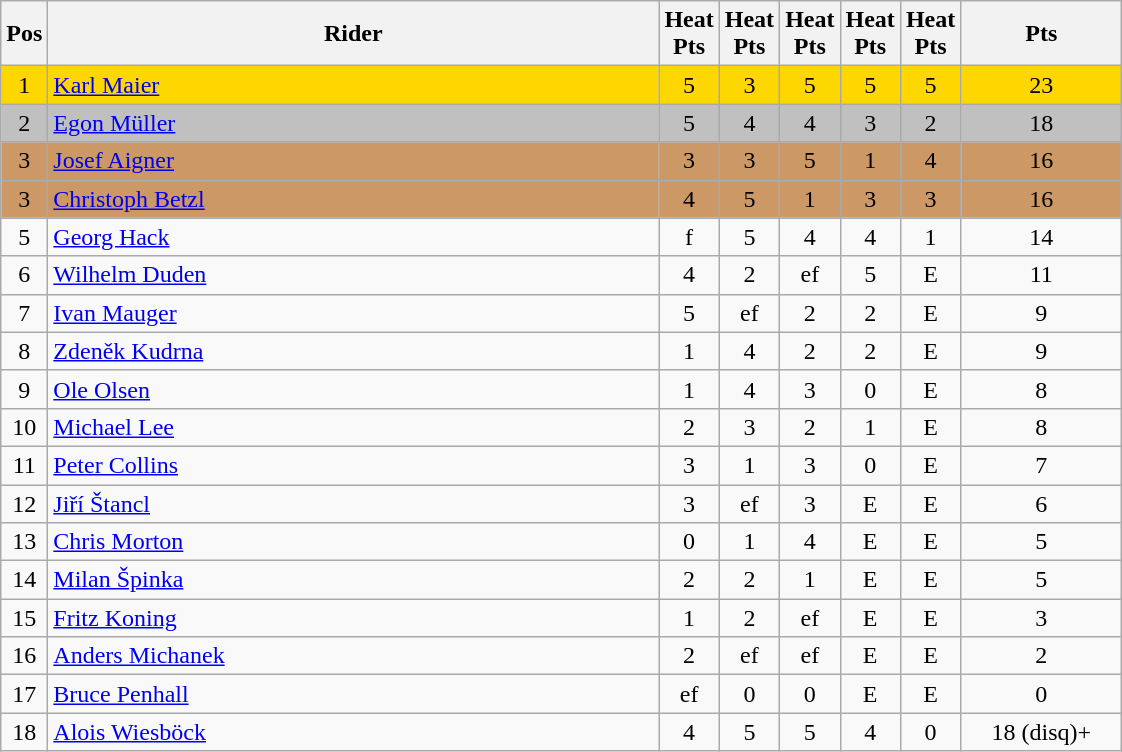<table class="wikitable" style="font-size: 100%">
<tr>
<th width=20>Pos</th>
<th width=400>Rider</th>
<th width=20>Heat Pts</th>
<th width=20>Heat Pts</th>
<th width=20>Heat Pts</th>
<th width=20>Heat Pts</th>
<th width=20>Heat Pts</th>
<th width=100>Pts</th>
</tr>
<tr align=center style="background-color: gold;">
<td>1</td>
<td align="left"> <a href='#'>Karl Maier</a></td>
<td>5</td>
<td>3</td>
<td>5</td>
<td>5</td>
<td>5</td>
<td>23</td>
</tr>
<tr align=center style="background-color: silver;">
<td>2</td>
<td align="left"> <a href='#'>Egon Müller</a></td>
<td>5</td>
<td>4</td>
<td>4</td>
<td>3</td>
<td>2</td>
<td>18</td>
</tr>
<tr align=center style="background-color: #cc9966;">
<td>3</td>
<td align="left"> <a href='#'>Josef Aigner</a></td>
<td>3</td>
<td>3</td>
<td>5</td>
<td>1</td>
<td>4</td>
<td>16</td>
</tr>
<tr align=center  style="background-color: #cc9966;">
<td>3</td>
<td align="left"> <a href='#'>Christoph Betzl</a></td>
<td>4</td>
<td>5</td>
<td>1</td>
<td>3</td>
<td>3</td>
<td>16</td>
</tr>
<tr align=center>
<td>5</td>
<td align="left"> <a href='#'>Georg Hack</a></td>
<td>f</td>
<td>5</td>
<td>4</td>
<td>4</td>
<td>1</td>
<td>14</td>
</tr>
<tr align=center>
<td>6</td>
<td align="left"> <a href='#'>Wilhelm Duden</a></td>
<td>4</td>
<td>2</td>
<td>ef</td>
<td>5</td>
<td>E</td>
<td>11</td>
</tr>
<tr align=center>
<td>7</td>
<td align="left"> <a href='#'>Ivan Mauger</a></td>
<td>5</td>
<td>ef</td>
<td>2</td>
<td>2</td>
<td>E</td>
<td>9</td>
</tr>
<tr align=center>
<td>8</td>
<td align="left"> <a href='#'>Zdeněk Kudrna</a></td>
<td>1</td>
<td>4</td>
<td>2</td>
<td>2</td>
<td>E</td>
<td>9</td>
</tr>
<tr align=center>
<td>9</td>
<td align="left"> <a href='#'>Ole Olsen</a></td>
<td>1</td>
<td>4</td>
<td>3</td>
<td>0</td>
<td>E</td>
<td>8</td>
</tr>
<tr align=center>
<td>10</td>
<td align="left"> <a href='#'>Michael Lee</a></td>
<td>2</td>
<td>3</td>
<td>2</td>
<td>1</td>
<td>E</td>
<td>8</td>
</tr>
<tr align=center>
<td>11</td>
<td align="left"> <a href='#'>Peter Collins</a></td>
<td>3</td>
<td>1</td>
<td>3</td>
<td>0</td>
<td>E</td>
<td>7</td>
</tr>
<tr align=center>
<td>12</td>
<td align="left"> <a href='#'>Jiří Štancl</a></td>
<td>3</td>
<td>ef</td>
<td>3</td>
<td>E</td>
<td>E</td>
<td>6</td>
</tr>
<tr align=center>
<td>13</td>
<td align="left"> <a href='#'>Chris Morton</a></td>
<td>0</td>
<td>1</td>
<td>4</td>
<td>E</td>
<td>E</td>
<td>5</td>
</tr>
<tr align=center>
<td>14</td>
<td align="left"> <a href='#'>Milan Špinka</a></td>
<td>2</td>
<td>2</td>
<td>1</td>
<td>E</td>
<td>E</td>
<td>5</td>
</tr>
<tr align=center>
<td>15</td>
<td align="left"> <a href='#'>Fritz Koning</a></td>
<td>1</td>
<td>2</td>
<td>ef</td>
<td>E</td>
<td>E</td>
<td>3</td>
</tr>
<tr align=center>
<td>16</td>
<td align="left"> <a href='#'>Anders Michanek</a></td>
<td>2</td>
<td>ef</td>
<td>ef</td>
<td>E</td>
<td>E</td>
<td>2</td>
</tr>
<tr align=center>
<td>17</td>
<td align="left"> <a href='#'>Bruce Penhall</a></td>
<td>ef</td>
<td>0</td>
<td>0</td>
<td>E</td>
<td>E</td>
<td>0</td>
</tr>
<tr align=center>
<td>18</td>
<td align="left"> <a href='#'>Alois Wiesböck</a></td>
<td>4</td>
<td>5</td>
<td>5</td>
<td>4</td>
<td>0</td>
<td>18 (disq)+</td>
</tr>
</table>
